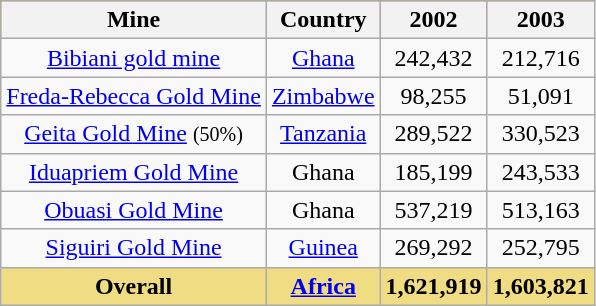<table class="sortable wikitable">
<tr align="center" bgcolor="#DAA520">
<th>Mine</th>
<th>Country</th>
<th>2002</th>
<th>2003</th>
</tr>
<tr align="center">
<td><a href='#'>Bibiani gold mine</a></td>
<td> <a href='#'>Ghana</a></td>
<td>242,432</td>
<td>212,716</td>
</tr>
<tr align="center">
<td><a href='#'>Freda-Rebecca Gold Mine</a></td>
<td> <a href='#'>Zimbabwe</a></td>
<td>98,255</td>
<td>51,091</td>
</tr>
<tr align="center">
<td><a href='#'>Geita Gold Mine</a> <small>(50%)</small></td>
<td> <a href='#'>Tanzania</a></td>
<td>289,522</td>
<td>330,523</td>
</tr>
<tr align="center">
<td><a href='#'>Iduapriem Gold Mine</a></td>
<td> Ghana</td>
<td>185,199</td>
<td>243,533</td>
</tr>
<tr align="center">
<td><a href='#'>Obuasi Gold Mine</a></td>
<td> Ghana</td>
<td>537,219</td>
<td>513,163</td>
</tr>
<tr align="center">
<td><a href='#'>Siguiri Gold Mine</a></td>
<td> <a href='#'>Guinea</a></td>
<td>269,292</td>
<td>252,795</td>
</tr>
<tr align="center" bgcolor="#F0DC82">
<td><strong>Overall</strong></td>
<td><strong><a href='#'>Africa</a></strong></td>
<td><strong>1,621,919</strong></td>
<td><strong>1,603,821</strong></td>
</tr>
</table>
